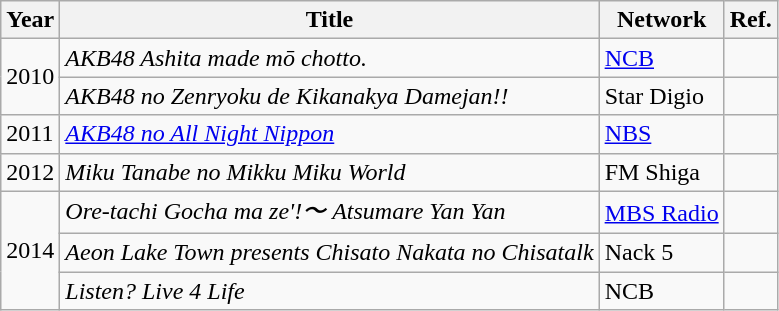<table class="wikitable">
<tr>
<th>Year</th>
<th>Title</th>
<th>Network</th>
<th>Ref.</th>
</tr>
<tr>
<td rowspan="2">2010</td>
<td><em>AKB48 Ashita made mō chotto.</em></td>
<td><a href='#'>NCB</a></td>
<td></td>
</tr>
<tr>
<td><em>AKB48 no Zenryoku de Kikanakya Damejan!!</em></td>
<td>Star Digio</td>
<td></td>
</tr>
<tr>
<td>2011</td>
<td><em><a href='#'>AKB48 no All Night Nippon</a></em></td>
<td><a href='#'>NBS</a></td>
<td></td>
</tr>
<tr>
<td>2012</td>
<td><em>Miku Tanabe no Mikku Miku World</em></td>
<td>FM Shiga</td>
<td></td>
</tr>
<tr>
<td rowspan="3">2014</td>
<td><em>Ore-tachi Gocha ma ze'!〜 Atsumare Yan Yan</em></td>
<td><a href='#'>MBS Radio</a></td>
<td></td>
</tr>
<tr>
<td><em>Aeon Lake Town presents Chisato Nakata no Chisatalk</em></td>
<td>Nack 5</td>
<td></td>
</tr>
<tr>
<td><em>Listen? Live 4 Life</em></td>
<td>NCB</td>
<td></td>
</tr>
</table>
